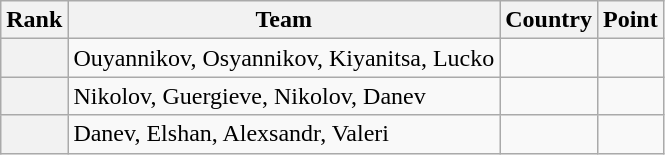<table class="wikitable sortable">
<tr>
<th>Rank</th>
<th>Team</th>
<th>Country</th>
<th>Point</th>
</tr>
<tr>
<th></th>
<td>Ouyannikov, Osyannikov, Kiyanitsa, Lucko</td>
<td></td>
<td></td>
</tr>
<tr>
<th></th>
<td>Nikolov, Guergieve, Nikolov, Danev</td>
<td></td>
<td></td>
</tr>
<tr>
<th></th>
<td>Danev, Elshan, Alexsandr, Valeri</td>
<td></td>
<td></td>
</tr>
</table>
